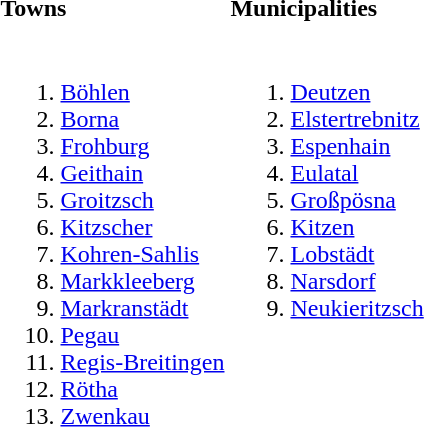<table>
<tr>
<th align=left width=50%>Towns</th>
<th align=left width=50%>Municipalities</th>
</tr>
<tr valign=top>
<td><br><ol><li><a href='#'>Böhlen</a></li><li><a href='#'>Borna</a></li><li><a href='#'>Frohburg</a></li><li><a href='#'>Geithain</a></li><li><a href='#'>Groitzsch</a></li><li><a href='#'>Kitzscher</a></li><li><a href='#'>Kohren-Sahlis</a></li><li><a href='#'>Markkleeberg</a></li><li><a href='#'>Markranstädt</a></li><li><a href='#'>Pegau</a></li><li><a href='#'>Regis-Breitingen</a></li><li><a href='#'>Rötha</a></li><li><a href='#'>Zwenkau</a></li></ol></td>
<td><br><ol><li><a href='#'>Deutzen</a></li><li><a href='#'>Elstertrebnitz</a></li><li><a href='#'>Espenhain</a></li><li><a href='#'>Eulatal</a></li><li><a href='#'>Großpösna</a></li><li><a href='#'>Kitzen</a></li><li><a href='#'>Lobstädt</a></li><li><a href='#'>Narsdorf</a></li><li><a href='#'>Neukieritzsch</a></li></ol></td>
</tr>
</table>
